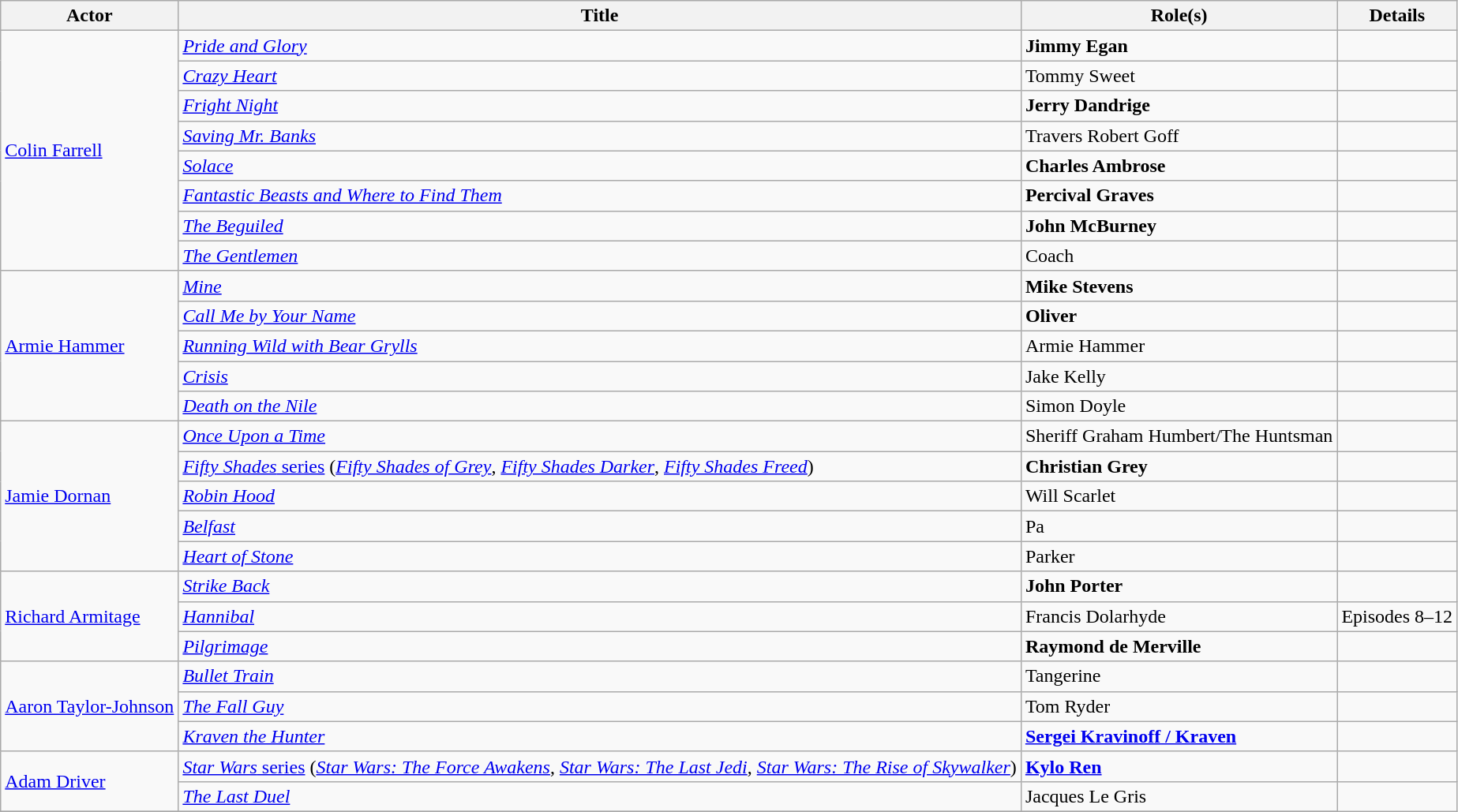<table class="wikitable">
<tr>
<th>Actor</th>
<th>Title</th>
<th>Role(s)</th>
<th>Details</th>
</tr>
<tr>
<td rowspan="8"><a href='#'>Colin Farrell</a></td>
<td><em><a href='#'>Pride and Glory</a></em></td>
<td><strong>Jimmy Egan</strong></td>
<td></td>
</tr>
<tr>
<td><em><a href='#'>Crazy Heart</a></em></td>
<td>Tommy Sweet</td>
<td></td>
</tr>
<tr>
<td><em><a href='#'>Fright Night</a></em></td>
<td><strong>Jerry Dandrige</strong></td>
<td></td>
</tr>
<tr>
<td><em><a href='#'>Saving Mr. Banks</a></em></td>
<td>Travers Robert Goff</td>
<td></td>
</tr>
<tr>
<td><em><a href='#'>Solace</a></em> </td>
<td><strong>Charles Ambrose</strong></td>
<td></td>
</tr>
<tr>
<td><em><a href='#'>Fantastic Beasts and Where to Find Them</a></em></td>
<td><strong>Percival Graves</strong></td>
<td></td>
</tr>
<tr>
<td><em><a href='#'>The Beguiled</a></em></td>
<td><strong>John McBurney</strong></td>
<td></td>
</tr>
<tr>
<td><em><a href='#'>The Gentlemen</a></em></td>
<td>Coach</td>
<td></td>
</tr>
<tr>
<td rowspan="5"><a href='#'>Armie Hammer</a></td>
<td><em><a href='#'>Mine</a></em></td>
<td><strong>Mike Stevens</strong></td>
<td></td>
</tr>
<tr>
<td><em><a href='#'>Call Me by Your Name</a></em></td>
<td><strong>Oliver</strong></td>
<td></td>
</tr>
<tr>
<td><em><a href='#'>Running Wild with Bear Grylls</a></em></td>
<td>Armie Hammer</td>
<td></td>
</tr>
<tr>
<td><em><a href='#'>Crisis</a></em></td>
<td>Jake Kelly</td>
<td></td>
</tr>
<tr>
<td><em><a href='#'>Death on the Nile</a></em></td>
<td>Simon Doyle</td>
<td></td>
</tr>
<tr>
<td rowspan="5"><a href='#'>Jamie Dornan</a></td>
<td><em><a href='#'>Once Upon a Time</a></em></td>
<td>Sheriff Graham Humbert/The Huntsman</td>
</tr>
<tr>
<td><a href='#'><em>Fifty Shades</em> series</a> (<em><a href='#'>Fifty Shades of Grey</a></em>, <em><a href='#'>Fifty Shades Darker</a></em>, <em><a href='#'>Fifty Shades Freed</a></em>)</td>
<td><strong>Christian Grey</strong></td>
<td></td>
</tr>
<tr>
<td><em><a href='#'>Robin Hood</a></em></td>
<td>Will Scarlet</td>
<td></td>
</tr>
<tr>
<td><em><a href='#'>Belfast</a></em></td>
<td>Pa</td>
<td></td>
</tr>
<tr>
<td><em><a href='#'>Heart of Stone</a></em></td>
<td>Parker</td>
<td></td>
</tr>
<tr>
<td rowspan="3"><a href='#'>Richard Armitage</a></td>
<td><em><a href='#'>Strike Back</a></em></td>
<td><strong>John Porter</strong></td>
<td></td>
</tr>
<tr>
<td><em><a href='#'>Hannibal</a></em></td>
<td>Francis Dolarhyde</td>
<td>Episodes 8–12</td>
</tr>
<tr>
<td><em><a href='#'>Pilgrimage</a></em></td>
<td><strong>Raymond de Merville</strong></td>
<td></td>
</tr>
<tr>
<td rowspan="3"><a href='#'>Aaron Taylor-Johnson</a></td>
<td><em><a href='#'>Bullet Train</a></em></td>
<td>Tangerine</td>
<td></td>
</tr>
<tr>
<td><em><a href='#'>The Fall Guy</a></em></td>
<td>Tom Ryder</td>
<td></td>
</tr>
<tr>
<td><em><a href='#'>Kraven the Hunter</a></em></td>
<td><strong><a href='#'>Sergei Kravinoff / Kraven</a></strong></td>
<td></td>
</tr>
<tr>
<td rowspan="2"><a href='#'>Adam Driver</a></td>
<td><a href='#'><em>Star Wars</em> series</a> (<em><a href='#'>Star Wars: The Force Awakens</a></em>, <em><a href='#'>Star Wars: The Last Jedi</a></em>, <em><a href='#'>Star Wars: The Rise of Skywalker</a></em>)</td>
<td><strong><a href='#'>Kylo Ren</a></strong></td>
<td></td>
</tr>
<tr>
<td><em><a href='#'>The Last Duel</a></em></td>
<td>Jacques Le Gris</td>
</tr>
<tr>
</tr>
</table>
